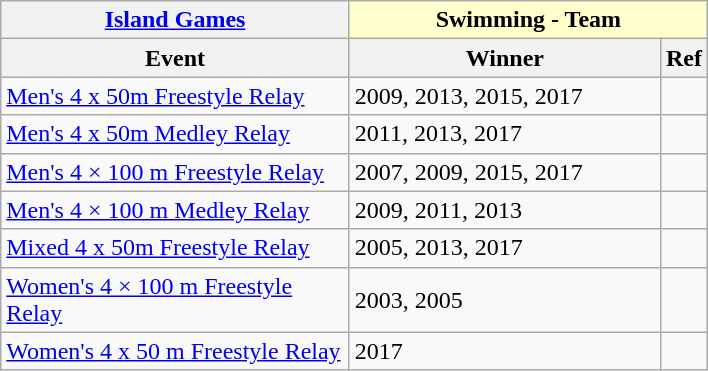<table class="wikitable collapsible collapsed">
<tr>
<th><a href='#'>Island Games</a></th>
<th colspan=2 style="background:#ffc;">Swimming - Team </th>
</tr>
<tr>
<th width=225>Event</th>
<th width=200>Winner</th>
<th>Ref</th>
</tr>
<tr>
<td><a href='#'>Men's 4 x 50m Freestyle Relay</a></td>
<td>2009, 2013, 2015, 2017</td>
<td></td>
</tr>
<tr>
<td><a href='#'>Men's 4 x 50m Medley Relay</a></td>
<td>2011, 2013, 2017</td>
<td></td>
</tr>
<tr>
<td><a href='#'>Men's 4 × 100 m Freestyle Relay</a></td>
<td>2007, 2009, 2015, 2017</td>
<td></td>
</tr>
<tr>
<td><a href='#'>Men's 4 × 100 m Medley Relay</a></td>
<td>2009, 2011, 2013</td>
<td></td>
</tr>
<tr>
<td><a href='#'>Mixed 4 x 50m Freestyle Relay</a></td>
<td>2005, 2013, 2017</td>
<td></td>
</tr>
<tr>
<td><a href='#'>Women's 4 × 100 m Freestyle Relay</a></td>
<td>2003, 2005</td>
<td></td>
</tr>
<tr>
<td><a href='#'>Women's 4 x 50 m Freestyle Relay</a></td>
<td>2017</td>
<td></td>
</tr>
</table>
